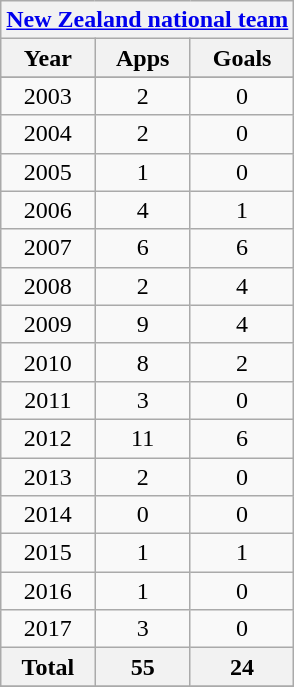<table class="wikitable" style="text-align:center">
<tr>
<th colspan=3><a href='#'>New Zealand national team</a></th>
</tr>
<tr>
<th>Year</th>
<th>Apps</th>
<th>Goals</th>
</tr>
<tr>
</tr>
<tr>
<td>2003</td>
<td>2</td>
<td>0</td>
</tr>
<tr>
<td>2004</td>
<td>2</td>
<td>0</td>
</tr>
<tr>
<td>2005</td>
<td>1</td>
<td>0</td>
</tr>
<tr>
<td>2006</td>
<td>4</td>
<td>1</td>
</tr>
<tr>
<td>2007</td>
<td>6</td>
<td>6</td>
</tr>
<tr>
<td>2008</td>
<td>2</td>
<td>4</td>
</tr>
<tr>
<td>2009</td>
<td>9</td>
<td>4</td>
</tr>
<tr>
<td>2010</td>
<td>8</td>
<td>2</td>
</tr>
<tr>
<td>2011</td>
<td>3</td>
<td>0</td>
</tr>
<tr>
<td>2012</td>
<td>11</td>
<td>6</td>
</tr>
<tr>
<td>2013</td>
<td>2</td>
<td>0</td>
</tr>
<tr>
<td>2014</td>
<td>0</td>
<td>0</td>
</tr>
<tr>
<td>2015</td>
<td>1</td>
<td>1</td>
</tr>
<tr>
<td>2016</td>
<td>1</td>
<td>0</td>
</tr>
<tr>
<td>2017</td>
<td>3</td>
<td>0</td>
</tr>
<tr>
<th>Total</th>
<th>55</th>
<th>24</th>
</tr>
<tr>
</tr>
</table>
